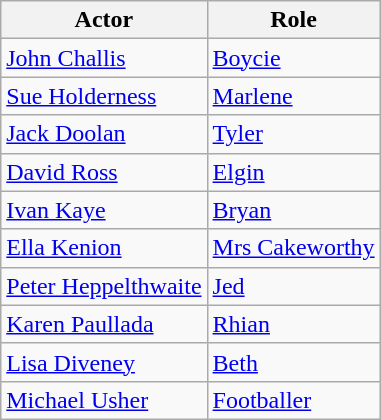<table class="wikitable">
<tr>
<th>Actor</th>
<th>Role</th>
</tr>
<tr>
<td><a href='#'>John Challis</a></td>
<td><a href='#'>Boycie</a></td>
</tr>
<tr>
<td><a href='#'>Sue Holderness</a></td>
<td><a href='#'>Marlene</a></td>
</tr>
<tr>
<td><a href='#'>Jack Doolan</a></td>
<td><a href='#'>Tyler</a></td>
</tr>
<tr>
<td><a href='#'>David Ross</a></td>
<td><a href='#'>Elgin</a></td>
</tr>
<tr>
<td><a href='#'>Ivan Kaye</a></td>
<td><a href='#'>Bryan</a></td>
</tr>
<tr>
<td><a href='#'>Ella Kenion</a></td>
<td><a href='#'>Mrs Cakeworthy</a></td>
</tr>
<tr>
<td><a href='#'>Peter Heppelthwaite</a></td>
<td><a href='#'>Jed</a></td>
</tr>
<tr>
<td><a href='#'>Karen Paullada</a></td>
<td><a href='#'>Rhian</a></td>
</tr>
<tr>
<td><a href='#'>Lisa Diveney</a></td>
<td><a href='#'>Beth</a></td>
</tr>
<tr>
<td><a href='#'>Michael Usher</a></td>
<td><a href='#'>Footballer</a></td>
</tr>
</table>
